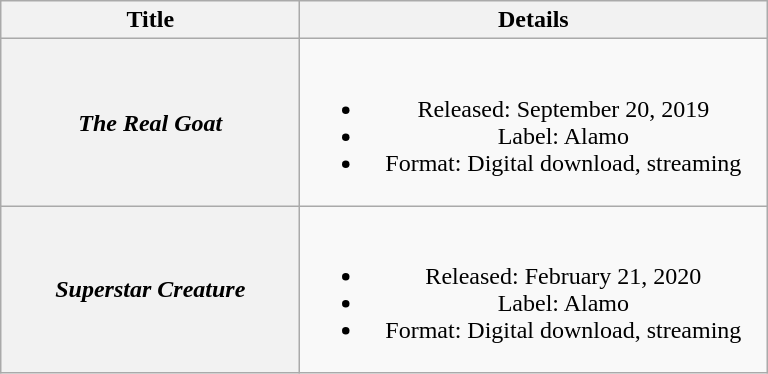<table class="wikitable plainrowheaders" style="text-align: center;">
<tr>
<th scope="col" style="width:12em;">Title</th>
<th scope="col" style="width:19em;">Details</th>
</tr>
<tr>
<th scope="row"><em>The Real Goat</em></th>
<td><br><ul><li>Released: September 20, 2019</li><li>Label: Alamo</li><li>Format: Digital download, streaming</li></ul></td>
</tr>
<tr>
<th scope="row"><em>Superstar Creature</em></th>
<td><br><ul><li>Released: February 21, 2020</li><li>Label: Alamo</li><li>Format: Digital download, streaming</li></ul></td>
</tr>
</table>
